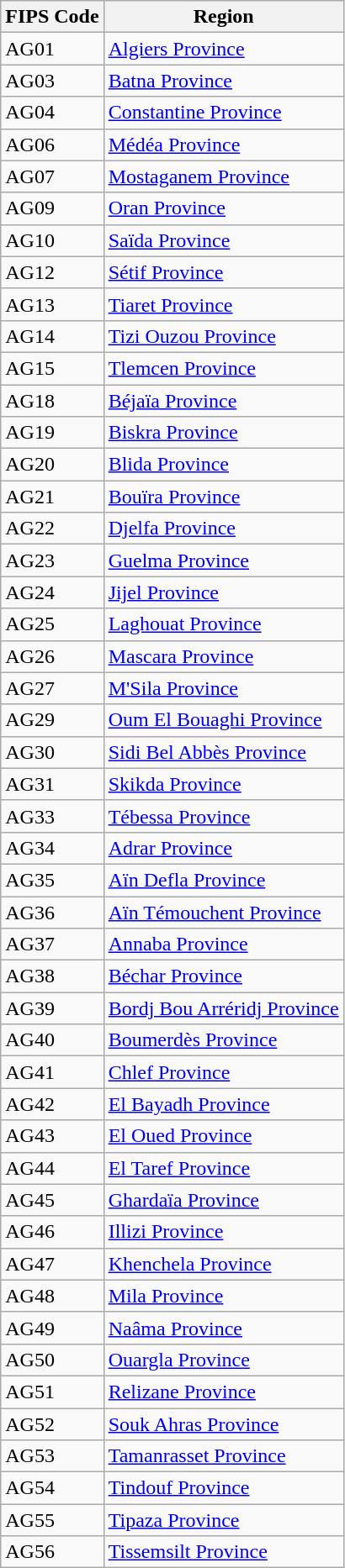<table class="wikitable">
<tr>
<th>FIPS Code</th>
<th>Region</th>
</tr>
<tr>
<td>AG01</td>
<td><a href='#'>Algiers Province</a></td>
</tr>
<tr>
<td>AG03</td>
<td><a href='#'>Batna Province</a></td>
</tr>
<tr>
<td>AG04</td>
<td><a href='#'>Constantine Province</a></td>
</tr>
<tr>
<td>AG06</td>
<td><a href='#'>Médéa Province</a></td>
</tr>
<tr>
<td>AG07</td>
<td><a href='#'>Mostaganem Province</a></td>
</tr>
<tr>
<td>AG09</td>
<td><a href='#'>Oran Province</a></td>
</tr>
<tr>
<td>AG10</td>
<td><a href='#'>Saïda Province</a></td>
</tr>
<tr>
<td>AG12</td>
<td><a href='#'>Sétif Province</a></td>
</tr>
<tr>
<td>AG13</td>
<td><a href='#'>Tiaret Province</a></td>
</tr>
<tr>
<td>AG14</td>
<td><a href='#'>Tizi Ouzou Province</a></td>
</tr>
<tr>
<td>AG15</td>
<td><a href='#'>Tlemcen Province</a></td>
</tr>
<tr>
<td>AG18</td>
<td><a href='#'>Béjaïa Province</a></td>
</tr>
<tr>
<td>AG19</td>
<td><a href='#'>Biskra Province</a></td>
</tr>
<tr>
<td>AG20</td>
<td><a href='#'>Blida Province</a></td>
</tr>
<tr>
<td>AG21</td>
<td><a href='#'>Bouïra Province</a></td>
</tr>
<tr>
<td>AG22</td>
<td><a href='#'>Djelfa Province</a></td>
</tr>
<tr>
<td>AG23</td>
<td><a href='#'>Guelma Province</a></td>
</tr>
<tr>
<td>AG24</td>
<td><a href='#'>Jijel Province</a></td>
</tr>
<tr>
<td>AG25</td>
<td><a href='#'>Laghouat Province</a></td>
</tr>
<tr>
<td>AG26</td>
<td><a href='#'>Mascara Province</a></td>
</tr>
<tr>
<td>AG27</td>
<td><a href='#'>M'Sila Province</a></td>
</tr>
<tr>
<td>AG29</td>
<td><a href='#'>Oum El Bouaghi Province</a></td>
</tr>
<tr>
<td>AG30</td>
<td><a href='#'>Sidi Bel Abbès Province</a></td>
</tr>
<tr>
<td>AG31</td>
<td><a href='#'>Skikda Province</a></td>
</tr>
<tr>
<td>AG33</td>
<td><a href='#'>Tébessa Province</a></td>
</tr>
<tr>
<td>AG34</td>
<td><a href='#'>Adrar Province</a></td>
</tr>
<tr>
<td>AG35</td>
<td><a href='#'>Aïn Defla Province</a></td>
</tr>
<tr>
<td>AG36</td>
<td><a href='#'>Aïn Témouchent Province</a></td>
</tr>
<tr>
<td>AG37</td>
<td><a href='#'>Annaba Province</a></td>
</tr>
<tr>
<td>AG38</td>
<td><a href='#'>Béchar Province</a></td>
</tr>
<tr>
<td>AG39</td>
<td><a href='#'>Bordj Bou Arréridj Province</a></td>
</tr>
<tr>
<td>AG40</td>
<td><a href='#'>Boumerdès Province</a></td>
</tr>
<tr>
<td>AG41</td>
<td><a href='#'>Chlef Province</a></td>
</tr>
<tr>
<td>AG42</td>
<td><a href='#'>El Bayadh Province</a></td>
</tr>
<tr>
<td>AG43</td>
<td><a href='#'>El Oued Province</a></td>
</tr>
<tr>
<td>AG44</td>
<td><a href='#'>El Taref Province</a></td>
</tr>
<tr>
<td>AG45</td>
<td><a href='#'>Ghardaïa Province</a></td>
</tr>
<tr>
<td>AG46</td>
<td><a href='#'>Illizi Province</a></td>
</tr>
<tr>
<td>AG47</td>
<td><a href='#'>Khenchela Province</a></td>
</tr>
<tr>
<td>AG48</td>
<td><a href='#'>Mila Province</a></td>
</tr>
<tr>
<td>AG49</td>
<td><a href='#'>Naâma Province</a></td>
</tr>
<tr>
<td>AG50</td>
<td><a href='#'>Ouargla Province</a></td>
</tr>
<tr>
<td>AG51</td>
<td><a href='#'>Relizane Province</a></td>
</tr>
<tr>
<td>AG52</td>
<td><a href='#'>Souk Ahras Province</a></td>
</tr>
<tr>
<td>AG53</td>
<td><a href='#'>Tamanrasset Province</a></td>
</tr>
<tr>
<td>AG54</td>
<td><a href='#'>Tindouf Province</a></td>
</tr>
<tr>
<td>AG55</td>
<td><a href='#'>Tipaza Province</a></td>
</tr>
<tr>
<td>AG56</td>
<td><a href='#'>Tissemsilt Province</a></td>
</tr>
</table>
